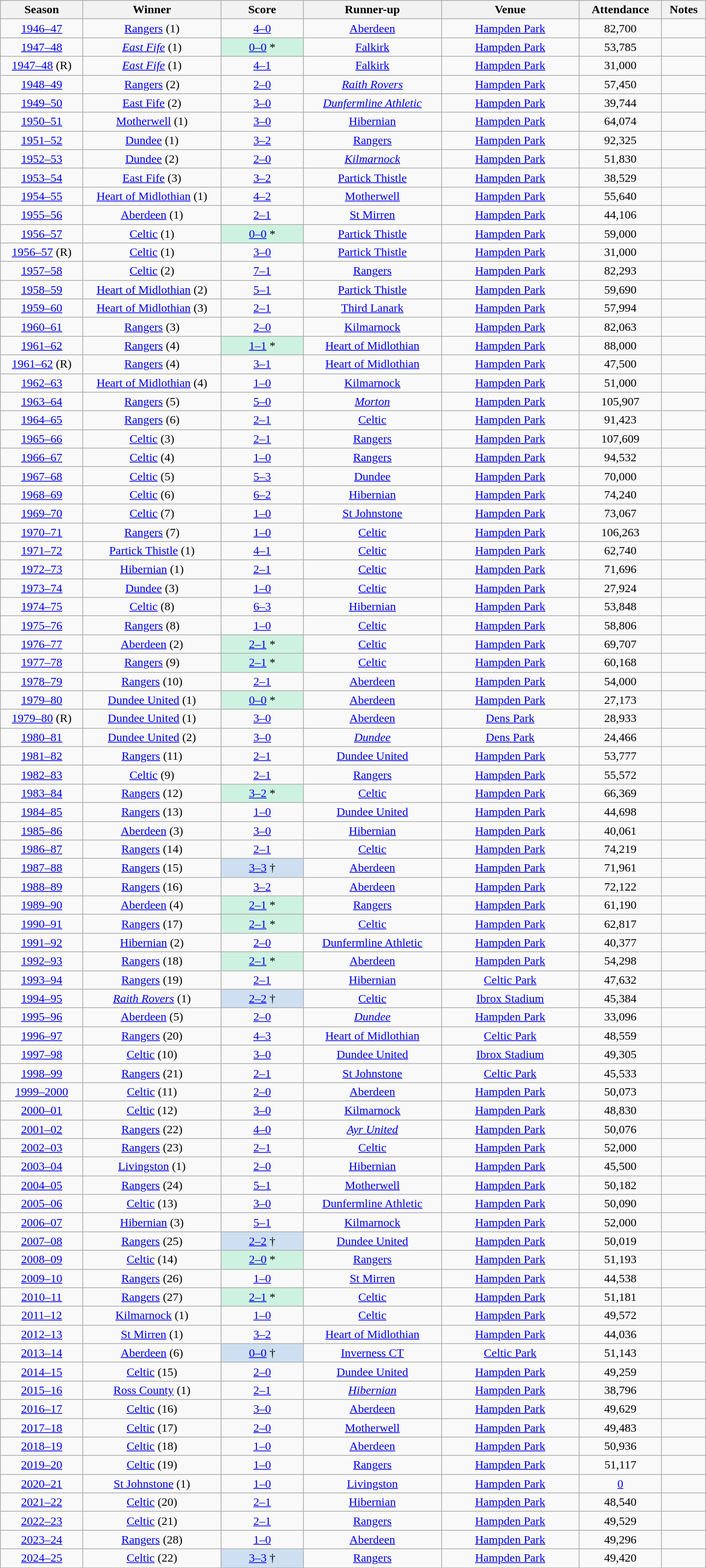<table class="wikitable sortable" style="text-align: center;">
<tr>
<th width=105>Season</th>
<th width=180>Winner</th>
<th width=105>Score</th>
<th width=180>Runner-up</th>
<th width=180>Venue</th>
<th width=105>Attendance</th>
<th width=52.5>Notes</th>
</tr>
<tr>
<td><a href='#'>1946–47</a></td>
<td><a href='#'>Rangers</a> (1)</td>
<td><a href='#'>4–0</a></td>
<td><a href='#'>Aberdeen</a></td>
<td><a href='#'>Hampden Park</a></td>
<td>82,700</td>
<td></td>
</tr>
<tr>
<td><a href='#'>1947–48</a></td>
<td><em><a href='#'>East Fife</a></em> (1)</td>
<td bgcolor=#CEF2E0> <a href='#'>0–0</a> *</td>
<td><a href='#'>Falkirk</a></td>
<td><a href='#'>Hampden Park</a></td>
<td>53,785</td>
<td></td>
</tr>
<tr>
<td><a href='#'>1947–48</a> (R)</td>
<td><em><a href='#'>East Fife</a></em> (1)</td>
<td><a href='#'>4–1</a></td>
<td><a href='#'>Falkirk</a></td>
<td><a href='#'>Hampden Park</a></td>
<td>31,000</td>
<td></td>
</tr>
<tr>
<td><a href='#'>1948–49</a></td>
<td><a href='#'>Rangers</a> (2)</td>
<td><a href='#'>2–0</a></td>
<td><em><a href='#'>Raith Rovers</a></em></td>
<td><a href='#'>Hampden Park</a></td>
<td>57,450</td>
<td></td>
</tr>
<tr>
<td><a href='#'>1949–50</a></td>
<td><a href='#'>East Fife</a> (2)</td>
<td><a href='#'>3–0</a></td>
<td><em><a href='#'>Dunfermline Athletic</a></em></td>
<td><a href='#'>Hampden Park</a></td>
<td>39,744</td>
<td></td>
</tr>
<tr>
<td><a href='#'>1950–51</a></td>
<td><a href='#'>Motherwell</a> (1)</td>
<td><a href='#'>3–0</a></td>
<td><a href='#'>Hibernian</a></td>
<td><a href='#'>Hampden Park</a></td>
<td>64,074</td>
<td></td>
</tr>
<tr>
<td><a href='#'>1951–52</a></td>
<td><a href='#'>Dundee</a> (1)</td>
<td><a href='#'>3–2</a></td>
<td><a href='#'>Rangers</a></td>
<td><a href='#'>Hampden Park</a></td>
<td>92,325</td>
<td></td>
</tr>
<tr>
<td><a href='#'>1952–53</a></td>
<td><a href='#'>Dundee</a> (2)</td>
<td><a href='#'>2–0</a></td>
<td><em><a href='#'>Kilmarnock</a></em></td>
<td><a href='#'>Hampden Park</a></td>
<td>51,830</td>
<td></td>
</tr>
<tr>
<td><a href='#'>1953–54</a></td>
<td><a href='#'>East Fife</a> (3)</td>
<td><a href='#'>3–2</a></td>
<td><a href='#'>Partick Thistle</a></td>
<td><a href='#'>Hampden Park</a></td>
<td>38,529</td>
<td></td>
</tr>
<tr>
<td><a href='#'>1954–55</a></td>
<td><a href='#'>Heart of Midlothian</a> (1)</td>
<td><a href='#'>4–2</a></td>
<td><a href='#'>Motherwell</a></td>
<td><a href='#'>Hampden Park</a></td>
<td>55,640</td>
<td></td>
</tr>
<tr>
<td><a href='#'>1955–56</a></td>
<td><a href='#'>Aberdeen</a> (1)</td>
<td><a href='#'>2–1</a></td>
<td><a href='#'>St Mirren</a></td>
<td><a href='#'>Hampden Park</a></td>
<td>44,106</td>
<td></td>
</tr>
<tr>
<td><a href='#'>1956–57</a></td>
<td><a href='#'>Celtic</a> (1)</td>
<td bgcolor=#CEF2E0> <a href='#'>0–0</a> *</td>
<td><a href='#'>Partick Thistle</a></td>
<td><a href='#'>Hampden Park</a></td>
<td>59,000</td>
<td></td>
</tr>
<tr>
<td><a href='#'>1956–57</a> (R)</td>
<td><a href='#'>Celtic</a> (1)</td>
<td><a href='#'>3–0</a></td>
<td><a href='#'>Partick Thistle</a></td>
<td><a href='#'>Hampden Park</a></td>
<td>31,000</td>
<td></td>
</tr>
<tr>
<td><a href='#'>1957–58</a></td>
<td><a href='#'>Celtic</a> (2)</td>
<td><a href='#'>7–1</a></td>
<td><a href='#'>Rangers</a></td>
<td><a href='#'>Hampden Park</a></td>
<td>82,293</td>
<td></td>
</tr>
<tr>
<td><a href='#'>1958–59</a></td>
<td><a href='#'>Heart of Midlothian</a> (2)</td>
<td><a href='#'>5–1</a></td>
<td><a href='#'>Partick Thistle</a></td>
<td><a href='#'>Hampden Park</a></td>
<td>59,690</td>
<td></td>
</tr>
<tr>
<td><a href='#'>1959–60</a></td>
<td><a href='#'>Heart of Midlothian</a> (3)</td>
<td><a href='#'>2–1</a></td>
<td><a href='#'>Third Lanark</a></td>
<td><a href='#'>Hampden Park</a></td>
<td>57,994</td>
<td></td>
</tr>
<tr>
<td><a href='#'>1960–61</a></td>
<td><a href='#'>Rangers</a> (3)</td>
<td><a href='#'>2–0</a></td>
<td><a href='#'>Kilmarnock</a></td>
<td><a href='#'>Hampden Park</a></td>
<td>82,063</td>
<td></td>
</tr>
<tr>
<td><a href='#'>1961–62</a></td>
<td><a href='#'>Rangers</a> (4)</td>
<td bgcolor=#CEF2E0> <a href='#'>1–1</a> *</td>
<td><a href='#'>Heart of Midlothian</a></td>
<td><a href='#'>Hampden Park</a></td>
<td>88,000</td>
<td></td>
</tr>
<tr>
<td><a href='#'>1961–62</a> (R)</td>
<td><a href='#'>Rangers</a> (4)</td>
<td><a href='#'>3–1</a></td>
<td><a href='#'>Heart of Midlothian</a></td>
<td><a href='#'>Hampden Park</a></td>
<td>47,500</td>
<td></td>
</tr>
<tr>
<td><a href='#'>1962–63</a></td>
<td><a href='#'>Heart of Midlothian</a> (4)</td>
<td><a href='#'>1–0</a></td>
<td><a href='#'>Kilmarnock</a></td>
<td><a href='#'>Hampden Park</a></td>
<td>51,000</td>
<td></td>
</tr>
<tr>
<td><a href='#'>1963–64</a></td>
<td><a href='#'>Rangers</a> (5)</td>
<td><a href='#'>5–0</a></td>
<td><em><a href='#'>Morton</a></em></td>
<td><a href='#'>Hampden Park</a></td>
<td>105,907</td>
<td></td>
</tr>
<tr>
<td><a href='#'>1964–65</a></td>
<td><a href='#'>Rangers</a> (6)</td>
<td><a href='#'>2–1</a></td>
<td><a href='#'>Celtic</a></td>
<td><a href='#'>Hampden Park</a></td>
<td>91,423</td>
<td></td>
</tr>
<tr>
<td><a href='#'>1965–66</a></td>
<td><a href='#'>Celtic</a> (3)</td>
<td><a href='#'>2–1</a></td>
<td><a href='#'>Rangers</a></td>
<td><a href='#'>Hampden Park</a></td>
<td>107,609</td>
<td></td>
</tr>
<tr>
<td><a href='#'>1966–67</a></td>
<td><a href='#'>Celtic</a> (4)</td>
<td><a href='#'>1–0</a></td>
<td><a href='#'>Rangers</a></td>
<td><a href='#'>Hampden Park</a></td>
<td>94,532</td>
<td></td>
</tr>
<tr>
<td><a href='#'>1967–68</a></td>
<td><a href='#'>Celtic</a> (5)</td>
<td><a href='#'>5–3</a></td>
<td><a href='#'>Dundee</a></td>
<td><a href='#'>Hampden Park</a></td>
<td>70,000</td>
<td></td>
</tr>
<tr>
<td><a href='#'>1968–69</a></td>
<td><a href='#'>Celtic</a> (6)</td>
<td><a href='#'>6–2</a></td>
<td><a href='#'>Hibernian</a></td>
<td><a href='#'>Hampden Park</a></td>
<td>74,240</td>
<td></td>
</tr>
<tr>
<td><a href='#'>1969–70</a></td>
<td><a href='#'>Celtic</a> (7)</td>
<td><a href='#'>1–0</a></td>
<td><a href='#'>St Johnstone</a></td>
<td><a href='#'>Hampden Park</a></td>
<td>73,067</td>
<td></td>
</tr>
<tr>
<td><a href='#'>1970–71</a></td>
<td><a href='#'>Rangers</a> (7)</td>
<td><a href='#'>1–0</a></td>
<td><a href='#'>Celtic</a></td>
<td><a href='#'>Hampden Park</a></td>
<td>106,263</td>
<td></td>
</tr>
<tr>
<td><a href='#'>1971–72</a></td>
<td><a href='#'>Partick Thistle</a> (1)</td>
<td><a href='#'>4–1</a></td>
<td><a href='#'>Celtic</a></td>
<td><a href='#'>Hampden Park</a></td>
<td>62,740</td>
<td></td>
</tr>
<tr>
<td><a href='#'>1972–73</a></td>
<td><a href='#'>Hibernian</a> (1)</td>
<td><a href='#'>2–1</a></td>
<td><a href='#'>Celtic</a></td>
<td><a href='#'>Hampden Park</a></td>
<td>71,696</td>
<td></td>
</tr>
<tr>
<td><a href='#'>1973–74</a></td>
<td><a href='#'>Dundee</a> (3)</td>
<td><a href='#'>1–0</a></td>
<td><a href='#'>Celtic</a></td>
<td><a href='#'>Hampden Park</a></td>
<td>27,924</td>
<td></td>
</tr>
<tr>
<td><a href='#'>1974–75</a></td>
<td><a href='#'>Celtic</a> (8)</td>
<td><a href='#'>6–3</a></td>
<td><a href='#'>Hibernian</a></td>
<td><a href='#'>Hampden Park</a></td>
<td>53,848</td>
<td></td>
</tr>
<tr>
<td><a href='#'>1975–76</a></td>
<td><a href='#'>Rangers</a> (8)</td>
<td><a href='#'>1–0</a></td>
<td><a href='#'>Celtic</a></td>
<td><a href='#'>Hampden Park</a></td>
<td>58,806</td>
<td></td>
</tr>
<tr>
<td><a href='#'>1976–77</a></td>
<td><a href='#'>Aberdeen</a> (2)</td>
<td bgcolor=#CEF2E0> <a href='#'>2–1</a> *</td>
<td><a href='#'>Celtic</a></td>
<td><a href='#'>Hampden Park</a></td>
<td>69,707</td>
<td></td>
</tr>
<tr>
<td><a href='#'>1977–78</a></td>
<td><a href='#'>Rangers</a> (9)</td>
<td bgcolor=#CEF2E0> <a href='#'>2–1</a> *</td>
<td><a href='#'>Celtic</a></td>
<td><a href='#'>Hampden Park</a></td>
<td>60,168</td>
<td></td>
</tr>
<tr>
<td><a href='#'>1978–79</a></td>
<td><a href='#'>Rangers</a> (10)</td>
<td><a href='#'>2–1</a></td>
<td><a href='#'>Aberdeen</a></td>
<td><a href='#'>Hampden Park</a></td>
<td>54,000</td>
<td></td>
</tr>
<tr>
<td><a href='#'>1979–80</a></td>
<td><a href='#'>Dundee United</a> (1)</td>
<td bgcolor=#CEF2E0> <a href='#'>0–0</a> *</td>
<td><a href='#'>Aberdeen</a></td>
<td><a href='#'>Hampden Park</a></td>
<td>27,173</td>
<td></td>
</tr>
<tr>
<td><a href='#'>1979–80</a> (R)</td>
<td><a href='#'>Dundee United</a> (1)</td>
<td><a href='#'>3–0</a></td>
<td><a href='#'>Aberdeen</a></td>
<td><a href='#'>Dens Park</a></td>
<td>28,933</td>
<td></td>
</tr>
<tr>
<td><a href='#'>1980–81</a></td>
<td><a href='#'>Dundee United</a> (2)</td>
<td><a href='#'>3–0</a></td>
<td><em><a href='#'>Dundee</a></em></td>
<td><a href='#'>Dens Park</a></td>
<td>24,466</td>
<td></td>
</tr>
<tr>
<td><a href='#'>1981–82</a></td>
<td><a href='#'>Rangers</a> (11)</td>
<td><a href='#'>2–1</a></td>
<td><a href='#'>Dundee United</a></td>
<td><a href='#'>Hampden Park</a></td>
<td>53,777</td>
<td></td>
</tr>
<tr>
<td><a href='#'>1982–83</a></td>
<td><a href='#'>Celtic</a> (9)</td>
<td><a href='#'>2–1</a></td>
<td><a href='#'>Rangers</a></td>
<td><a href='#'>Hampden Park</a></td>
<td>55,572</td>
<td></td>
</tr>
<tr>
<td><a href='#'>1983–84</a></td>
<td><a href='#'>Rangers</a> (12)</td>
<td bgcolor=#CEF2E0> <a href='#'>3–2</a> *</td>
<td><a href='#'>Celtic</a></td>
<td><a href='#'>Hampden Park</a></td>
<td>66,369</td>
<td></td>
</tr>
<tr>
<td><a href='#'>1984–85</a></td>
<td><a href='#'>Rangers</a> (13)</td>
<td><a href='#'>1–0</a></td>
<td><a href='#'>Dundee United</a></td>
<td><a href='#'>Hampden Park</a></td>
<td>44,698</td>
<td></td>
</tr>
<tr>
<td><a href='#'>1985–86</a></td>
<td><a href='#'>Aberdeen</a> (3)</td>
<td><a href='#'>3–0</a></td>
<td><a href='#'>Hibernian</a></td>
<td><a href='#'>Hampden Park</a></td>
<td>40,061</td>
<td></td>
</tr>
<tr>
<td><a href='#'>1986–87</a></td>
<td><a href='#'>Rangers</a> (14)</td>
<td><a href='#'>2–1</a></td>
<td><a href='#'>Celtic</a></td>
<td><a href='#'>Hampden Park</a></td>
<td>74,219</td>
<td></td>
</tr>
<tr>
<td><a href='#'>1987–88</a></td>
<td><a href='#'>Rangers</a> (15)</td>
<td bgcolor=#cedff2> <a href='#'>3–3</a> †</td>
<td><a href='#'>Aberdeen</a></td>
<td><a href='#'>Hampden Park</a></td>
<td>71,961</td>
<td></td>
</tr>
<tr>
<td><a href='#'>1988–89</a></td>
<td><a href='#'>Rangers</a> (16)</td>
<td><a href='#'>3–2</a></td>
<td><a href='#'>Aberdeen</a></td>
<td><a href='#'>Hampden Park</a></td>
<td>72,122</td>
<td></td>
</tr>
<tr>
<td><a href='#'>1989–90</a></td>
<td><a href='#'>Aberdeen</a> (4)</td>
<td bgcolor=#CEF2E0> <a href='#'>2–1</a> *</td>
<td><a href='#'>Rangers</a></td>
<td><a href='#'>Hampden Park</a></td>
<td>61,190</td>
<td></td>
</tr>
<tr>
<td><a href='#'>1990–91</a></td>
<td><a href='#'>Rangers</a> (17)</td>
<td bgcolor=#CEF2E0> <a href='#'>2–1</a> *</td>
<td><a href='#'>Celtic</a></td>
<td><a href='#'>Hampden Park</a></td>
<td>62,817</td>
<td></td>
</tr>
<tr>
<td><a href='#'>1991–92</a></td>
<td><a href='#'>Hibernian</a> (2)</td>
<td><a href='#'>2–0</a></td>
<td><a href='#'>Dunfermline Athletic</a></td>
<td><a href='#'>Hampden Park</a></td>
<td>40,377</td>
<td></td>
</tr>
<tr>
<td><a href='#'>1992–93</a></td>
<td><a href='#'>Rangers</a> (18)</td>
<td bgcolor=#CEF2E0> <a href='#'>2–1</a> *</td>
<td><a href='#'>Aberdeen</a></td>
<td><a href='#'>Hampden Park</a></td>
<td>54,298</td>
<td></td>
</tr>
<tr>
<td><a href='#'>1993–94</a></td>
<td><a href='#'>Rangers</a> (19)</td>
<td><a href='#'>2–1</a></td>
<td><a href='#'>Hibernian</a></td>
<td><a href='#'>Celtic Park</a></td>
<td>47,632</td>
<td></td>
</tr>
<tr>
<td><a href='#'>1994–95</a></td>
<td><em><a href='#'>Raith Rovers</a></em> (1)</td>
<td bgcolor=#cedff2> <a href='#'>2–2</a> †</td>
<td><a href='#'>Celtic</a></td>
<td><a href='#'>Ibrox Stadium</a></td>
<td>45,384</td>
<td></td>
</tr>
<tr>
<td><a href='#'>1995–96</a></td>
<td><a href='#'>Aberdeen</a> (5)</td>
<td><a href='#'>2–0</a></td>
<td><em><a href='#'>Dundee</a></em></td>
<td><a href='#'>Hampden Park</a></td>
<td>33,096</td>
<td></td>
</tr>
<tr>
<td><a href='#'>1996–97</a></td>
<td><a href='#'>Rangers</a> (20)</td>
<td><a href='#'>4–3</a></td>
<td><a href='#'>Heart of Midlothian</a></td>
<td><a href='#'>Celtic Park</a></td>
<td>48,559</td>
<td></td>
</tr>
<tr>
<td><a href='#'>1997–98</a></td>
<td><a href='#'>Celtic</a> (10)</td>
<td><a href='#'>3–0</a></td>
<td><a href='#'>Dundee United</a></td>
<td><a href='#'>Ibrox Stadium</a></td>
<td>49,305</td>
<td></td>
</tr>
<tr>
<td><a href='#'>1998–99</a></td>
<td><a href='#'>Rangers</a> (21)</td>
<td><a href='#'>2–1</a></td>
<td><a href='#'>St Johnstone</a></td>
<td><a href='#'>Celtic Park</a></td>
<td>45,533</td>
<td></td>
</tr>
<tr>
<td><a href='#'>1999–2000</a></td>
<td><a href='#'>Celtic</a> (11)</td>
<td><a href='#'>2–0</a></td>
<td><a href='#'>Aberdeen</a></td>
<td><a href='#'>Hampden Park</a></td>
<td>50,073</td>
<td></td>
</tr>
<tr>
<td><a href='#'>2000–01</a></td>
<td><a href='#'>Celtic</a> (12)</td>
<td><a href='#'>3–0</a></td>
<td><a href='#'>Kilmarnock</a></td>
<td><a href='#'>Hampden Park</a></td>
<td>48,830</td>
<td></td>
</tr>
<tr>
<td><a href='#'>2001–02</a></td>
<td><a href='#'>Rangers</a> (22)</td>
<td><a href='#'>4–0</a></td>
<td><em><a href='#'>Ayr United</a></em></td>
<td><a href='#'>Hampden Park</a></td>
<td>50,076</td>
<td></td>
</tr>
<tr>
<td><a href='#'>2002–03</a></td>
<td><a href='#'>Rangers</a> (23)</td>
<td><a href='#'>2–1</a></td>
<td><a href='#'>Celtic</a></td>
<td><a href='#'>Hampden Park</a></td>
<td>52,000</td>
<td></td>
</tr>
<tr>
<td><a href='#'>2003–04</a></td>
<td><a href='#'>Livingston</a> (1)</td>
<td><a href='#'>2–0</a></td>
<td><a href='#'>Hibernian</a></td>
<td><a href='#'>Hampden Park</a></td>
<td>45,500</td>
<td></td>
</tr>
<tr>
<td><a href='#'>2004–05</a></td>
<td><a href='#'>Rangers</a> (24)</td>
<td><a href='#'>5–1</a></td>
<td><a href='#'>Motherwell</a></td>
<td><a href='#'>Hampden Park</a></td>
<td>50,182</td>
<td></td>
</tr>
<tr>
<td><a href='#'>2005–06</a></td>
<td><a href='#'>Celtic</a> (13)</td>
<td><a href='#'>3–0</a></td>
<td><a href='#'>Dunfermline Athletic</a></td>
<td><a href='#'>Hampden Park</a></td>
<td>50,090</td>
<td></td>
</tr>
<tr>
<td><a href='#'>2006–07</a></td>
<td><a href='#'>Hibernian</a> (3)</td>
<td><a href='#'>5–1</a></td>
<td><a href='#'>Kilmarnock</a></td>
<td><a href='#'>Hampden Park</a></td>
<td>52,000</td>
<td></td>
</tr>
<tr>
<td><a href='#'>2007–08</a></td>
<td><a href='#'>Rangers</a> (25)</td>
<td bgcolor=#cedff2> <a href='#'>2–2</a> †</td>
<td><a href='#'>Dundee United</a></td>
<td><a href='#'>Hampden Park</a></td>
<td>50,019</td>
<td></td>
</tr>
<tr>
<td><a href='#'>2008–09</a></td>
<td><a href='#'>Celtic</a> (14)</td>
<td bgcolor=#CEF2E0> <a href='#'>2–0</a> *</td>
<td><a href='#'>Rangers</a></td>
<td><a href='#'>Hampden Park</a></td>
<td>51,193</td>
<td></td>
</tr>
<tr>
<td><a href='#'>2009–10</a></td>
<td><a href='#'>Rangers</a> (26)</td>
<td><a href='#'>1–0</a></td>
<td><a href='#'>St Mirren</a></td>
<td><a href='#'>Hampden Park</a></td>
<td>44,538</td>
<td></td>
</tr>
<tr>
<td><a href='#'>2010–11</a></td>
<td><a href='#'>Rangers</a> (27)</td>
<td bgcolor=#CEF2E0> <a href='#'>2–1</a> *</td>
<td><a href='#'>Celtic</a></td>
<td><a href='#'>Hampden Park</a></td>
<td>51,181</td>
<td></td>
</tr>
<tr>
<td><a href='#'>2011–12</a></td>
<td><a href='#'>Kilmarnock</a> (1)</td>
<td><a href='#'>1–0</a></td>
<td><a href='#'>Celtic</a></td>
<td><a href='#'>Hampden Park</a></td>
<td>49,572</td>
<td></td>
</tr>
<tr>
<td><a href='#'>2012–13</a></td>
<td><a href='#'>St Mirren</a> (1)</td>
<td><a href='#'>3–2</a></td>
<td><a href='#'>Heart of Midlothian</a></td>
<td><a href='#'>Hampden Park</a></td>
<td>44,036</td>
<td></td>
</tr>
<tr>
<td><a href='#'>2013–14</a></td>
<td><a href='#'>Aberdeen</a> (6)</td>
<td bgcolor=#cedff2> <a href='#'>0–0</a> †</td>
<td><a href='#'>Inverness CT</a></td>
<td><a href='#'>Celtic Park</a></td>
<td>51,143</td>
<td></td>
</tr>
<tr>
<td><a href='#'>2014–15</a></td>
<td><a href='#'>Celtic</a> (15)</td>
<td><a href='#'>2–0</a></td>
<td><a href='#'>Dundee United</a></td>
<td><a href='#'>Hampden Park</a></td>
<td>49,259</td>
<td></td>
</tr>
<tr>
<td><a href='#'>2015–16</a></td>
<td><a href='#'>Ross County</a> (1)</td>
<td><a href='#'>2–1</a></td>
<td><em><a href='#'>Hibernian</a></em></td>
<td><a href='#'>Hampden Park</a></td>
<td>38,796</td>
<td></td>
</tr>
<tr>
<td><a href='#'>2016–17</a></td>
<td><a href='#'>Celtic</a> (16)</td>
<td><a href='#'>3–0</a></td>
<td><a href='#'>Aberdeen</a></td>
<td><a href='#'>Hampden Park</a></td>
<td>49,629</td>
<td></td>
</tr>
<tr>
<td><a href='#'>2017–18</a></td>
<td><a href='#'>Celtic</a> (17)</td>
<td><a href='#'>2–0</a></td>
<td><a href='#'>Motherwell</a></td>
<td><a href='#'>Hampden Park</a></td>
<td>49,483</td>
<td></td>
</tr>
<tr>
<td><a href='#'>2018–19</a></td>
<td><a href='#'>Celtic</a> (18)</td>
<td><a href='#'>1–0</a></td>
<td><a href='#'>Aberdeen</a></td>
<td><a href='#'>Hampden Park</a></td>
<td>50,936</td>
<td></td>
</tr>
<tr>
<td><a href='#'>2019–20</a></td>
<td><a href='#'>Celtic</a> (19)</td>
<td><a href='#'>1–0</a></td>
<td><a href='#'>Rangers</a></td>
<td><a href='#'>Hampden Park</a></td>
<td>51,117</td>
<td></td>
</tr>
<tr>
<td><a href='#'>2020–21</a></td>
<td><a href='#'>St Johnstone</a> (1)</td>
<td><a href='#'>1–0</a></td>
<td><a href='#'>Livingston</a></td>
<td><a href='#'>Hampden Park</a></td>
<td><a href='#'>0</a></td>
<td></td>
</tr>
<tr>
<td><a href='#'>2021–22</a></td>
<td><a href='#'>Celtic</a> (20)</td>
<td><a href='#'>2–1</a></td>
<td><a href='#'>Hibernian</a></td>
<td><a href='#'>Hampden Park</a></td>
<td>48,540</td>
<td></td>
</tr>
<tr>
<td><a href='#'>2022–23</a></td>
<td><a href='#'>Celtic</a> (21)</td>
<td><a href='#'>2–1</a></td>
<td><a href='#'>Rangers</a></td>
<td><a href='#'>Hampden Park</a></td>
<td>49,529</td>
<td></td>
</tr>
<tr>
<td><a href='#'>2023–24</a></td>
<td><a href='#'>Rangers</a> (28)</td>
<td><a href='#'>1–0</a></td>
<td><a href='#'>Aberdeen</a></td>
<td><a href='#'>Hampden Park</a></td>
<td>49,296</td>
<td></td>
</tr>
<tr>
<td><a href='#'>2024–25</a></td>
<td><a href='#'>Celtic</a> (22)</td>
<td bgcolor=cedff2><a href='#'>3–3</a> †</td>
<td><a href='#'>Rangers</a></td>
<td><a href='#'>Hampden Park</a></td>
<td>49,420</td>
<td></td>
</tr>
</table>
